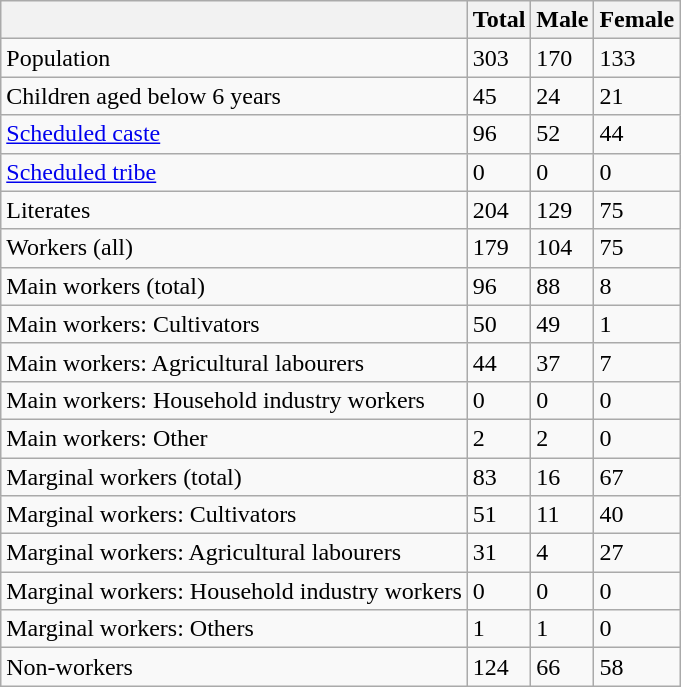<table class="wikitable sortable">
<tr>
<th></th>
<th>Total</th>
<th>Male</th>
<th>Female</th>
</tr>
<tr>
<td>Population</td>
<td>303</td>
<td>170</td>
<td>133</td>
</tr>
<tr>
<td>Children aged below 6 years</td>
<td>45</td>
<td>24</td>
<td>21</td>
</tr>
<tr>
<td><a href='#'>Scheduled caste</a></td>
<td>96</td>
<td>52</td>
<td>44</td>
</tr>
<tr>
<td><a href='#'>Scheduled tribe</a></td>
<td>0</td>
<td>0</td>
<td>0</td>
</tr>
<tr>
<td>Literates</td>
<td>204</td>
<td>129</td>
<td>75</td>
</tr>
<tr>
<td>Workers (all)</td>
<td>179</td>
<td>104</td>
<td>75</td>
</tr>
<tr>
<td>Main workers (total)</td>
<td>96</td>
<td>88</td>
<td>8</td>
</tr>
<tr>
<td>Main workers: Cultivators</td>
<td>50</td>
<td>49</td>
<td>1</td>
</tr>
<tr>
<td>Main workers: Agricultural labourers</td>
<td>44</td>
<td>37</td>
<td>7</td>
</tr>
<tr>
<td>Main workers: Household industry workers</td>
<td>0</td>
<td>0</td>
<td>0</td>
</tr>
<tr>
<td>Main workers: Other</td>
<td>2</td>
<td>2</td>
<td>0</td>
</tr>
<tr>
<td>Marginal workers (total)</td>
<td>83</td>
<td>16</td>
<td>67</td>
</tr>
<tr>
<td>Marginal workers: Cultivators</td>
<td>51</td>
<td>11</td>
<td>40</td>
</tr>
<tr>
<td>Marginal workers: Agricultural labourers</td>
<td>31</td>
<td>4</td>
<td>27</td>
</tr>
<tr>
<td>Marginal workers: Household industry workers</td>
<td>0</td>
<td>0</td>
<td>0</td>
</tr>
<tr>
<td>Marginal workers: Others</td>
<td>1</td>
<td>1</td>
<td>0</td>
</tr>
<tr>
<td>Non-workers</td>
<td>124</td>
<td>66</td>
<td>58</td>
</tr>
</table>
